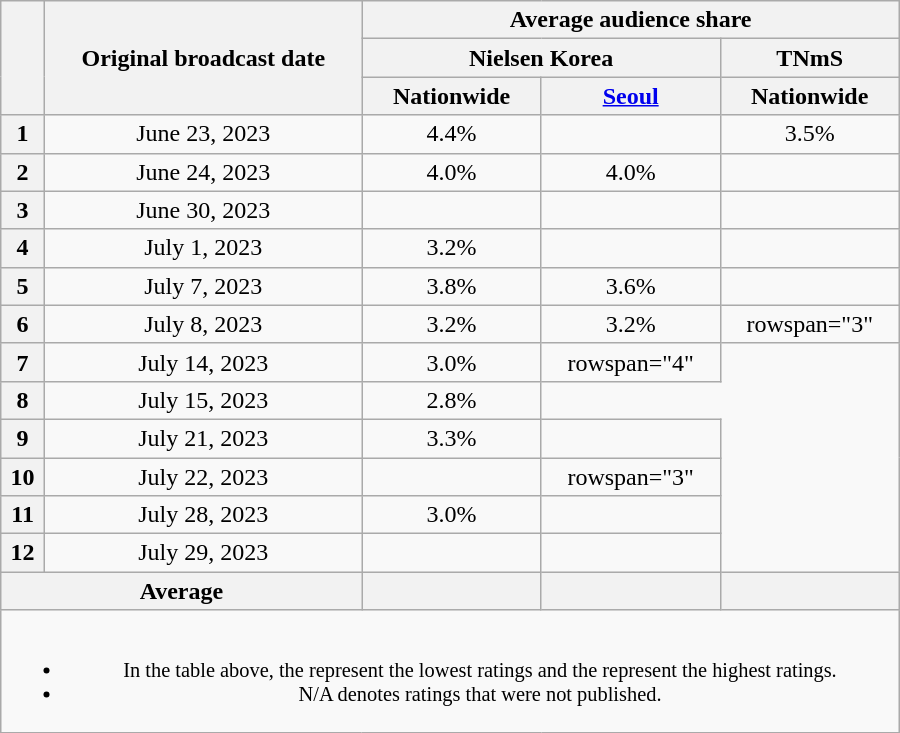<table class="wikitable" style="margin-left:auto; margin-right:auto; width:600px; text-align:center">
<tr>
<th scope="col" rowspan="3"></th>
<th scope="col" rowspan="3">Original broadcast date</th>
<th scope="col" colspan="3">Average audience share</th>
</tr>
<tr>
<th scope="col" colspan="2">Nielsen Korea</th>
<th scope="col">TNmS</th>
</tr>
<tr>
<th scope="col" style="width:7em">Nationwide</th>
<th scope="col" style="width:7em"><a href='#'>Seoul</a></th>
<th scope="col" style="width:7em">Nationwide</th>
</tr>
<tr>
<th scope="col">1</th>
<td>June 23, 2023</td>
<td>4.4% </td>
<td><strong></strong> </td>
<td>3.5% </td>
</tr>
<tr>
<th scope="col">2</th>
<td>June 24, 2023</td>
<td>4.0% </td>
<td>4.0% </td>
<td></td>
</tr>
<tr>
<th scope="col">3</th>
<td>June 30, 2023</td>
<td><strong></strong> </td>
<td><strong></strong> </td>
<td><strong></strong> </td>
</tr>
<tr>
<th scope="col">4</th>
<td>July 1, 2023</td>
<td>3.2% </td>
<td><strong></strong> </td>
<td></td>
</tr>
<tr>
<th scope="col">5</th>
<td>July 7, 2023</td>
<td>3.8% </td>
<td>3.6% </td>
<td><strong></strong> </td>
</tr>
<tr>
<th scope="col">6</th>
<td>July 8, 2023</td>
<td>3.2% </td>
<td>3.2% </td>
<td>rowspan="3" </td>
</tr>
<tr>
<th scope="col">7</th>
<td>July 14, 2023</td>
<td>3.0% </td>
<td>rowspan="4" </td>
</tr>
<tr>
<th scope="col">8</th>
<td>July 15, 2023</td>
<td>2.8% </td>
</tr>
<tr>
<th scope="col">9</th>
<td>July 21, 2023</td>
<td>3.3% </td>
<td><strong></strong> </td>
</tr>
<tr>
<th scope="col">10</th>
<td>July 22, 2023</td>
<td><strong></strong> </td>
<td>rowspan="3" </td>
</tr>
<tr>
<th scope="col">11</th>
<td>July 28, 2023</td>
<td>3.0% </td>
<td><strong></strong> </td>
</tr>
<tr>
<th scope="col">12</th>
<td>July 29, 2023</td>
<td><strong></strong> </td>
<td></td>
</tr>
<tr>
<th scope="col" colspan="2">Average</th>
<th scope="col"></th>
<th scope="col"></th>
<th scope="col"></th>
</tr>
<tr>
<td colspan="5" style="font-size:85%"><br><ul><li>In the table above, the <strong></strong> represent the lowest ratings and the <strong></strong> represent the highest ratings.</li><li>N/A denotes ratings that were not published.</li></ul></td>
</tr>
</table>
